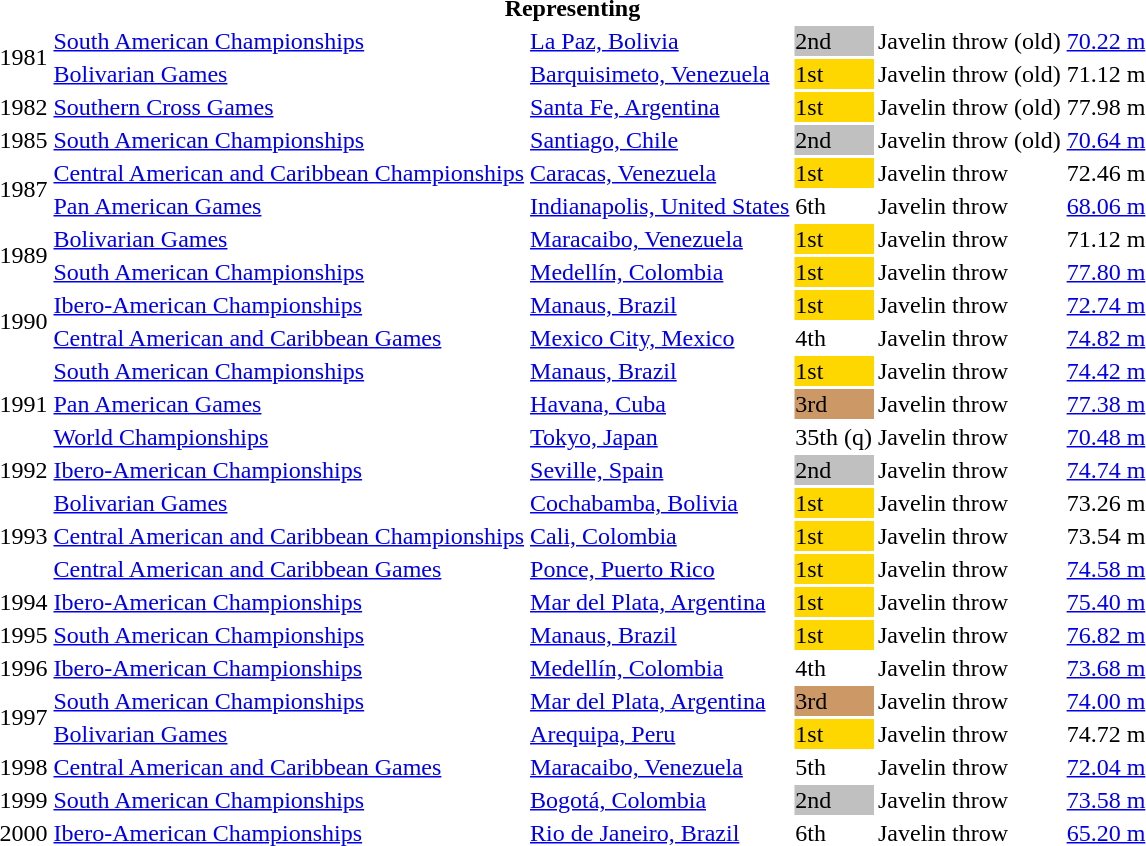<table>
<tr>
<th colspan="6">Representing </th>
</tr>
<tr>
<td rowspan=2>1981</td>
<td><a href='#'>South American Championships</a></td>
<td><a href='#'>La Paz, Bolivia</a></td>
<td bgcolor=silver>2nd</td>
<td>Javelin throw (old)</td>
<td><a href='#'>70.22 m</a></td>
</tr>
<tr>
<td><a href='#'>Bolivarian Games</a></td>
<td><a href='#'>Barquisimeto, Venezuela</a></td>
<td bgcolor=gold>1st</td>
<td>Javelin throw (old)</td>
<td>71.12 m</td>
</tr>
<tr>
<td>1982</td>
<td><a href='#'>Southern Cross Games</a></td>
<td><a href='#'>Santa Fe, Argentina</a></td>
<td bgcolor=gold>1st</td>
<td>Javelin throw (old)</td>
<td>77.98 m</td>
</tr>
<tr>
<td>1985</td>
<td><a href='#'>South American Championships</a></td>
<td><a href='#'>Santiago, Chile</a></td>
<td bgcolor=silver>2nd</td>
<td>Javelin throw (old)</td>
<td><a href='#'>70.64 m</a></td>
</tr>
<tr>
<td rowspan=2>1987</td>
<td><a href='#'>Central American and Caribbean Championships</a></td>
<td><a href='#'>Caracas, Venezuela</a></td>
<td bgcolor=gold>1st</td>
<td>Javelin throw</td>
<td>72.46 m</td>
</tr>
<tr>
<td><a href='#'>Pan American Games</a></td>
<td><a href='#'>Indianapolis, United States</a></td>
<td>6th</td>
<td>Javelin throw</td>
<td><a href='#'>68.06 m</a></td>
</tr>
<tr>
<td rowspan=2>1989</td>
<td><a href='#'>Bolivarian Games</a></td>
<td><a href='#'>Maracaibo, Venezuela</a></td>
<td bgcolor=gold>1st</td>
<td>Javelin throw</td>
<td>71.12 m</td>
</tr>
<tr>
<td><a href='#'>South American Championships</a></td>
<td><a href='#'>Medellín, Colombia</a></td>
<td bgcolor=gold>1st</td>
<td>Javelin throw</td>
<td><a href='#'>77.80 m</a></td>
</tr>
<tr>
<td rowspan=2>1990</td>
<td><a href='#'>Ibero-American Championships</a></td>
<td><a href='#'>Manaus, Brazil</a></td>
<td bgcolor=gold>1st</td>
<td>Javelin throw</td>
<td><a href='#'>72.74 m</a></td>
</tr>
<tr>
<td><a href='#'>Central American and Caribbean Games</a></td>
<td><a href='#'>Mexico City, Mexico</a></td>
<td>4th</td>
<td>Javelin throw</td>
<td><a href='#'>74.82 m</a></td>
</tr>
<tr>
<td rowspan=3>1991</td>
<td><a href='#'>South American Championships</a></td>
<td><a href='#'>Manaus, Brazil</a></td>
<td bgcolor=gold>1st</td>
<td>Javelin throw</td>
<td><a href='#'>74.42 m</a></td>
</tr>
<tr>
<td><a href='#'>Pan American Games</a></td>
<td><a href='#'>Havana, Cuba</a></td>
<td bgcolor=cc9966>3rd</td>
<td>Javelin throw</td>
<td><a href='#'>77.38 m</a></td>
</tr>
<tr>
<td><a href='#'>World Championships</a></td>
<td><a href='#'>Tokyo, Japan</a></td>
<td>35th (q)</td>
<td>Javelin throw</td>
<td><a href='#'>70.48 m</a></td>
</tr>
<tr>
<td>1992</td>
<td><a href='#'>Ibero-American Championships</a></td>
<td><a href='#'>Seville, Spain</a></td>
<td bgcolor=silver>2nd</td>
<td>Javelin throw</td>
<td><a href='#'>74.74 m</a></td>
</tr>
<tr>
<td rowspan=3>1993</td>
<td><a href='#'>Bolivarian Games</a></td>
<td><a href='#'>Cochabamba, Bolivia</a></td>
<td bgcolor=gold>1st</td>
<td>Javelin throw</td>
<td>73.26 m</td>
</tr>
<tr>
<td><a href='#'>Central American and Caribbean Championships</a></td>
<td><a href='#'>Cali, Colombia</a></td>
<td bgcolor=gold>1st</td>
<td>Javelin throw</td>
<td>73.54 m</td>
</tr>
<tr>
<td><a href='#'>Central American and Caribbean Games</a></td>
<td><a href='#'>Ponce, Puerto Rico</a></td>
<td bgcolor=gold>1st</td>
<td>Javelin throw</td>
<td><a href='#'>74.58 m</a></td>
</tr>
<tr>
<td>1994</td>
<td><a href='#'>Ibero-American Championships</a></td>
<td><a href='#'>Mar del Plata, Argentina</a></td>
<td bgcolor=gold>1st</td>
<td>Javelin throw</td>
<td><a href='#'>75.40 m</a></td>
</tr>
<tr>
<td>1995</td>
<td><a href='#'>South American Championships</a></td>
<td><a href='#'>Manaus, Brazil</a></td>
<td bgcolor=gold>1st</td>
<td>Javelin throw</td>
<td><a href='#'>76.82 m</a></td>
</tr>
<tr>
<td>1996</td>
<td><a href='#'>Ibero-American Championships</a></td>
<td><a href='#'>Medellín, Colombia</a></td>
<td>4th</td>
<td>Javelin throw</td>
<td><a href='#'>73.68 m</a></td>
</tr>
<tr>
<td rowspan=2>1997</td>
<td><a href='#'>South American Championships</a></td>
<td><a href='#'>Mar del Plata, Argentina</a></td>
<td bgcolor=cc9966>3rd</td>
<td>Javelin throw</td>
<td><a href='#'>74.00 m</a></td>
</tr>
<tr>
<td><a href='#'>Bolivarian Games</a></td>
<td><a href='#'>Arequipa, Peru</a></td>
<td bgcolor=gold>1st</td>
<td>Javelin throw</td>
<td>74.72 m</td>
</tr>
<tr>
<td>1998</td>
<td><a href='#'>Central American and Caribbean Games</a></td>
<td><a href='#'>Maracaibo, Venezuela</a></td>
<td>5th</td>
<td>Javelin throw</td>
<td><a href='#'>72.04 m</a></td>
</tr>
<tr>
<td>1999</td>
<td><a href='#'>South American Championships</a></td>
<td><a href='#'>Bogotá, Colombia</a></td>
<td bgcolor=silver>2nd</td>
<td>Javelin throw</td>
<td><a href='#'>73.58 m</a></td>
</tr>
<tr>
<td>2000</td>
<td><a href='#'>Ibero-American Championships</a></td>
<td><a href='#'>Rio de Janeiro, Brazil</a></td>
<td>6th</td>
<td>Javelin throw</td>
<td><a href='#'>65.20 m</a></td>
</tr>
</table>
